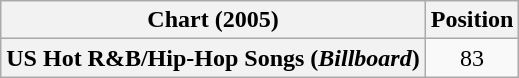<table class="wikitable plainrowheaders" style="text-align:center">
<tr>
<th scope="col">Chart (2005)</th>
<th scope="col">Position</th>
</tr>
<tr>
<th scope="row">US Hot R&B/Hip-Hop Songs (<em>Billboard</em>)</th>
<td>83</td>
</tr>
</table>
